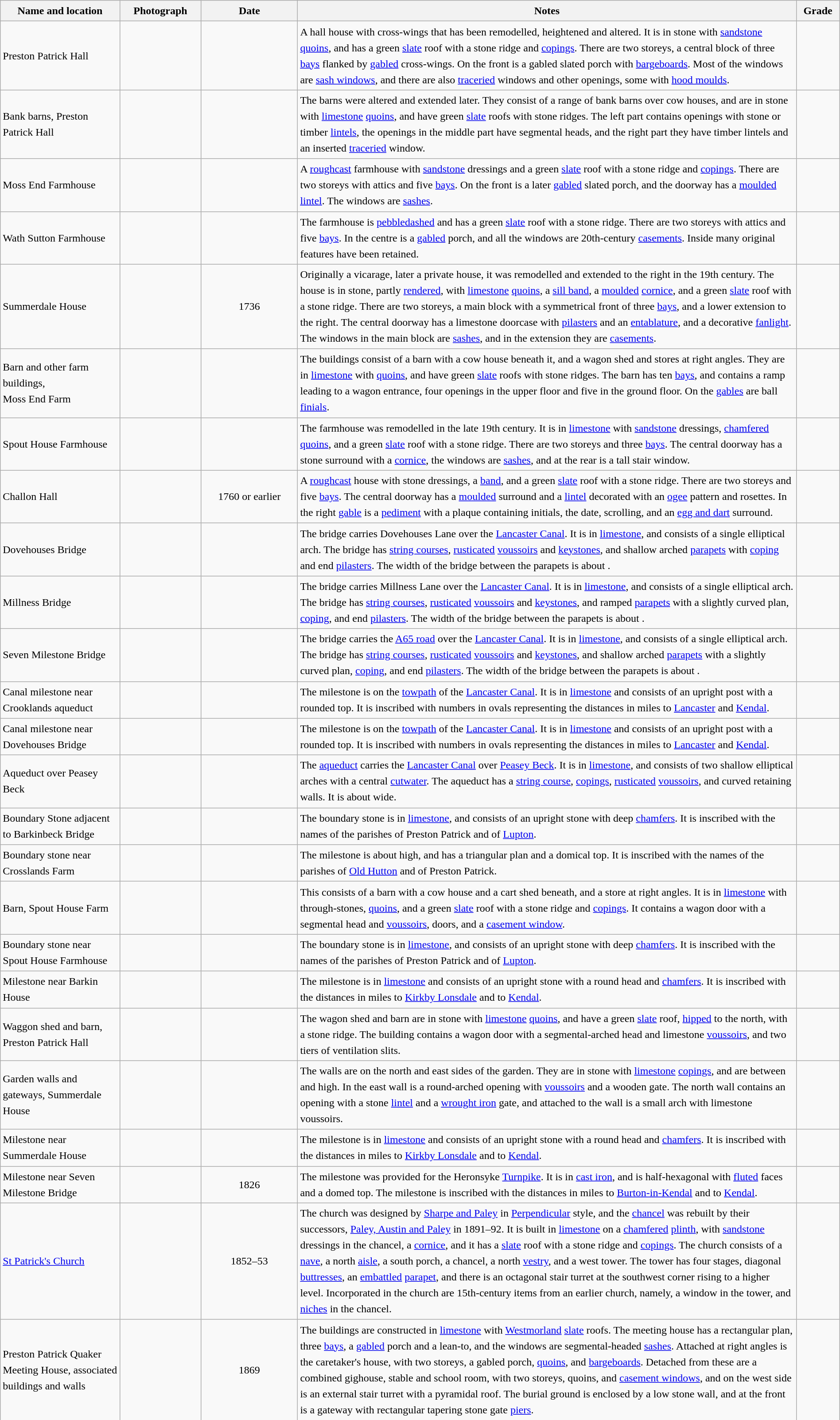<table class="wikitable sortable plainrowheaders" style="width:100%; border:0; text-align:left; line-height:150%;">
<tr>
<th scope="col"  style="width:150px">Name and location</th>
<th scope="col"  style="width:100px" class="unsortable">Photograph</th>
<th scope="col"  style="width:120px">Date</th>
<th scope="col"  style="width:650px" class="unsortable">Notes</th>
<th scope="col"  style="width:50px">Grade</th>
</tr>
<tr>
<td>Preston Patrick Hall<br><small></small></td>
<td></td>
<td align="center"></td>
<td>A hall house with cross-wings that has been remodelled, heightened and altered.  It is in stone with <a href='#'>sandstone</a> <a href='#'>quoins</a>, and has a green <a href='#'>slate</a> roof with a stone ridge and <a href='#'>copings</a>.  There are two storeys, a central block of three <a href='#'>bays</a> flanked by <a href='#'>gabled</a> cross-wings.  On the front is a gabled slated porch with <a href='#'>bargeboards</a>.  Most of the windows are <a href='#'>sash windows</a>, and there are also <a href='#'>traceried</a> windows and other openings, some with <a href='#'>hood moulds</a>.</td>
<td align="center" ></td>
</tr>
<tr>
<td>Bank barns, Preston Patrick Hall<br><small></small></td>
<td></td>
<td align="center"></td>
<td>The barns were altered and extended later.  They consist of a range of bank barns over cow houses, and are in stone with <a href='#'>limestone</a> <a href='#'>quoins</a>, and have green <a href='#'>slate</a> roofs with stone ridges.  The left part contains openings with stone or timber <a href='#'>lintels</a>, the openings in the middle part have segmental heads, and the right part they have timber lintels and an inserted <a href='#'>traceried</a> window.</td>
<td align="center" ></td>
</tr>
<tr>
<td>Moss End Farmhouse<br><small></small></td>
<td></td>
<td align="center"></td>
<td>A <a href='#'>roughcast</a> farmhouse with <a href='#'>sandstone</a> dressings and a green <a href='#'>slate</a> roof with a stone ridge and <a href='#'>copings</a>.  There are two storeys with attics and five <a href='#'>bays</a>.  On the front is a later <a href='#'>gabled</a> slated porch, and the doorway has a <a href='#'>moulded</a> <a href='#'>lintel</a>.  The windows are <a href='#'>sashes</a>.</td>
<td align="center" ></td>
</tr>
<tr>
<td>Wath Sutton Farmhouse<br><small></small></td>
<td></td>
<td align="center"></td>
<td>The farmhouse is <a href='#'>pebbledashed</a> and has a green <a href='#'>slate</a> roof with a stone ridge.  There are two storeys with attics and five <a href='#'>bays</a>.  In the centre is a <a href='#'>gabled</a> porch, and all the windows are 20th-century <a href='#'>casements</a>.  Inside many original features have been retained.</td>
<td align="center" ></td>
</tr>
<tr>
<td>Summerdale House<br><small></small></td>
<td></td>
<td align="center">1736</td>
<td>Originally a vicarage, later a private house, it was remodelled and extended to the right in the 19th century.  The house is in stone, partly <a href='#'>rendered</a>, with <a href='#'>limestone</a> <a href='#'>quoins</a>, a <a href='#'>sill band</a>, a <a href='#'>moulded</a> <a href='#'>cornice</a>, and a green <a href='#'>slate</a> roof with a stone ridge.  There are two storeys, a main block with a symmetrical front of three <a href='#'>bays</a>, and a lower extension to the right.  The central doorway has a limestone doorcase with <a href='#'>pilasters</a> and an <a href='#'>entablature</a>, and a decorative <a href='#'>fanlight</a>.  The windows in the main block are <a href='#'>sashes</a>, and in the extension they are <a href='#'>casements</a>.</td>
<td align="center" ></td>
</tr>
<tr>
<td>Barn and other farm buildings,<br>Moss End Farm<br><small></small></td>
<td></td>
<td align="center"></td>
<td>The buildings consist of a barn with a cow house beneath it, and a wagon shed and stores at right angles.  They are in <a href='#'>limestone</a> with <a href='#'>quoins</a>, and have green <a href='#'>slate</a> roofs with stone ridges.  The barn has ten <a href='#'>bays</a>, and contains a ramp leading to a wagon entrance, four openings in the upper floor and five in the ground floor.  On the <a href='#'>gables</a> are ball <a href='#'>finials</a>.</td>
<td align="center" ></td>
</tr>
<tr>
<td>Spout House Farmhouse<br><small></small></td>
<td></td>
<td align="center"></td>
<td>The farmhouse was remodelled in the late 19th century.  It is in <a href='#'>limestone</a> with <a href='#'>sandstone</a> dressings, <a href='#'>chamfered</a> <a href='#'>quoins</a>, and a green <a href='#'>slate</a> roof with a stone ridge.  There are two storeys and three <a href='#'>bays</a>.  The central doorway has a stone surround with a <a href='#'>cornice</a>, the windows are <a href='#'>sashes</a>, and at the rear is a tall stair window.</td>
<td align="center" ></td>
</tr>
<tr>
<td>Challon Hall<br><small></small></td>
<td></td>
<td align="center">1760 or earlier</td>
<td>A <a href='#'>roughcast</a> house with stone dressings, a <a href='#'>band</a>, and a green <a href='#'>slate</a> roof with a stone ridge.  There are two storeys and five <a href='#'>bays</a>.  The central doorway has a <a href='#'>moulded</a> surround and a <a href='#'>lintel</a> decorated with an <a href='#'>ogee</a> pattern and rosettes.  In the right <a href='#'>gable</a> is a <a href='#'>pediment</a> with a plaque containing initials, the date, scrolling, and an <a href='#'>egg and dart</a> surround.</td>
<td align="center" ></td>
</tr>
<tr>
<td>Dovehouses Bridge<br><small></small></td>
<td></td>
<td align="center"></td>
<td>The bridge carries Dovehouses Lane over the <a href='#'>Lancaster Canal</a>.  It is in <a href='#'>limestone</a>, and consists of a single elliptical arch.  The bridge has <a href='#'>string courses</a>, <a href='#'>rusticated</a> <a href='#'>voussoirs</a> and <a href='#'>keystones</a>, and shallow arched <a href='#'>parapets</a> with <a href='#'>coping</a> and end <a href='#'>pilasters</a>.  The width of the bridge between the parapets is about .</td>
<td align="center" ></td>
</tr>
<tr>
<td>Millness Bridge<br><small></small></td>
<td></td>
<td align="center"></td>
<td>The bridge carries Millness Lane over the <a href='#'>Lancaster Canal</a>.  It is in <a href='#'>limestone</a>, and consists of a single elliptical arch.  The bridge has <a href='#'>string courses</a>, <a href='#'>rusticated</a> <a href='#'>voussoirs</a> and <a href='#'>keystones</a>, and ramped <a href='#'>parapets</a> with a slightly curved plan, <a href='#'>coping</a>, and end <a href='#'>pilasters</a>.  The width of the bridge between the parapets is about .</td>
<td align="center" ></td>
</tr>
<tr>
<td>Seven Milestone Bridge<br><small></small></td>
<td></td>
<td align="center"></td>
<td>The bridge carries the <a href='#'>A65 road</a> over the <a href='#'>Lancaster Canal</a>.  It is in <a href='#'>limestone</a>, and consists of a single elliptical arch.  The bridge has <a href='#'>string courses</a>, <a href='#'>rusticated</a> <a href='#'>voussoirs</a> and <a href='#'>keystones</a>, and shallow arched <a href='#'>parapets</a> with a slightly curved plan, <a href='#'>coping</a>, and end <a href='#'>pilasters</a>.  The width of the bridge between the parapets is about .</td>
<td align="center" ></td>
</tr>
<tr>
<td>Canal milestone near Crooklands aqueduct<br><small></small></td>
<td></td>
<td align="center"></td>
<td>The milestone is on the <a href='#'>towpath</a> of the <a href='#'>Lancaster Canal</a>.  It is in <a href='#'>limestone</a> and consists of an upright post with a rounded top.  It is inscribed with numbers in ovals representing the distances in miles to <a href='#'>Lancaster</a> and <a href='#'>Kendal</a>.</td>
<td align="center" ></td>
</tr>
<tr>
<td>Canal milestone near Dovehouses Bridge<br><small></small></td>
<td></td>
<td align="center"></td>
<td>The milestone is on the <a href='#'>towpath</a> of the <a href='#'>Lancaster Canal</a>.  It is in <a href='#'>limestone</a> and consists of an upright post with a rounded top.  It is inscribed with numbers in ovals representing the distances in miles to <a href='#'>Lancaster</a> and <a href='#'>Kendal</a>.</td>
<td align="center" ></td>
</tr>
<tr>
<td>Aqueduct over Peasey Beck<br><small></small></td>
<td></td>
<td align="center"></td>
<td>The <a href='#'>aqueduct</a> carries the <a href='#'>Lancaster Canal</a> over <a href='#'>Peasey Beck</a>.  It is in <a href='#'>limestone</a>, and consists of two shallow elliptical arches with a central <a href='#'>cutwater</a>.  The aqueduct has a <a href='#'>string course</a>, <a href='#'>copings</a>, <a href='#'>rusticated</a> <a href='#'>voussoirs</a>, and curved retaining walls.  It is about  wide.</td>
<td align="center" ></td>
</tr>
<tr>
<td>Boundary Stone adjacent to Barkinbeck Bridge<br><small></small></td>
<td></td>
<td align="center"></td>
<td>The boundary stone is in <a href='#'>limestone</a>, and consists of an upright stone with deep <a href='#'>chamfers</a>.  It is inscribed with the names of the parishes of Preston Patrick and of <a href='#'>Lupton</a>.</td>
<td align="center" ></td>
</tr>
<tr>
<td>Boundary stone near Crosslands Farm<br><small></small></td>
<td></td>
<td align="center"></td>
<td>The milestone is about  high, and has a triangular plan and a domical top.  It is inscribed with the names of the parishes of <a href='#'>Old Hutton</a> and of Preston Patrick.</td>
<td align="center" ></td>
</tr>
<tr>
<td>Barn, Spout House Farm<br><small></small></td>
<td></td>
<td align="center"></td>
<td>This consists of a barn with a cow house and a cart shed beneath, and a store at right angles.  It is in <a href='#'>limestone</a> with through-stones, <a href='#'>quoins</a>, and a green <a href='#'>slate</a> roof with a stone ridge and <a href='#'>copings</a>.  It contains a wagon door with a segmental head and <a href='#'>voussoirs</a>, doors, and a <a href='#'>casement window</a>.</td>
<td align="center" ></td>
</tr>
<tr>
<td>Boundary stone near Spout House Farmhouse<br><small></small></td>
<td></td>
<td align="center"></td>
<td>The boundary stone is in <a href='#'>limestone</a>, and consists of an upright stone with deep <a href='#'>chamfers</a>.  It is inscribed with the names of the parishes of Preston Patrick and of <a href='#'>Lupton</a>.</td>
<td align="center" ></td>
</tr>
<tr>
<td>Milestone near Barkin House<br><small></small></td>
<td></td>
<td align="center"></td>
<td>The milestone is in <a href='#'>limestone</a> and consists of an upright stone with a round head and <a href='#'>chamfers</a>.  It is inscribed with the distances in miles to <a href='#'>Kirkby Lonsdale</a> and to <a href='#'>Kendal</a>.</td>
<td align="center" ></td>
</tr>
<tr>
<td>Waggon shed and barn,<br>Preston Patrick Hall<br><small></small></td>
<td></td>
<td align="center"></td>
<td>The wagon shed and barn are in stone with <a href='#'>limestone</a> <a href='#'>quoins</a>, and have a green <a href='#'>slate</a> roof, <a href='#'>hipped</a> to the north, with a stone ridge.  The building contains a wagon door with a segmental-arched head and limestone <a href='#'>voussoirs</a>, and two tiers of ventilation slits.</td>
<td align="center" ></td>
</tr>
<tr>
<td>Garden walls and gateways, Summerdale House<br><small></small></td>
<td></td>
<td align="center"></td>
<td>The walls are on the north and east sides of the garden.  They are in stone with <a href='#'>limestone</a> <a href='#'>copings</a>, and are between  and  high.  In the east wall is a round-arched opening with <a href='#'>voussoirs</a> and a wooden gate.  The north wall contains an opening with a stone <a href='#'>lintel</a> and a <a href='#'>wrought iron</a> gate, and attached to the wall is a small arch with limestone voussoirs.</td>
<td align="center" ></td>
</tr>
<tr>
<td>Milestone near Summerdale House<br><small></small></td>
<td></td>
<td align="center"></td>
<td>The milestone is in <a href='#'>limestone</a> and consists of an upright stone with a round head and <a href='#'>chamfers</a>.  It is inscribed with the distances in miles to <a href='#'>Kirkby Lonsdale</a> and to <a href='#'>Kendal</a>.</td>
<td align="center" ></td>
</tr>
<tr>
<td>Milestone near Seven Milestone Bridge<br><small></small></td>
<td></td>
<td align="center">1826</td>
<td>The milestone was provided for the Heronsyke <a href='#'>Turnpike</a>.  It is in <a href='#'>cast iron</a>, and is half-hexagonal with <a href='#'>fluted</a> faces and a domed top.  The milestone is inscribed with the distances in miles to <a href='#'>Burton-in-Kendal</a> and to <a href='#'>Kendal</a>.</td>
<td align="center" ></td>
</tr>
<tr>
<td><a href='#'>St Patrick's Church</a><br><small></small></td>
<td></td>
<td align="center">1852–53</td>
<td>The church was designed by <a href='#'>Sharpe and Paley</a> in <a href='#'>Perpendicular</a> style, and the <a href='#'>chancel</a> was rebuilt by their successors, <a href='#'>Paley, Austin and Paley</a> in 1891–92.  It is built in <a href='#'>limestone</a> on a <a href='#'>chamfered</a> <a href='#'>plinth</a>, with <a href='#'>sandstone</a> dressings in the chancel, a <a href='#'>cornice</a>, and it has a <a href='#'>slate</a> roof with a stone ridge and <a href='#'>copings</a>.  The church consists of a <a href='#'>nave</a>, a north <a href='#'>aisle</a>, a south porch, a chancel, a north <a href='#'>vestry</a>, and a west tower.  The tower has four stages, diagonal <a href='#'>buttresses</a>, an <a href='#'>embattled</a> <a href='#'>parapet</a>, and there is an octagonal stair turret at the southwest corner rising to a higher level.  Incorporated in the church are 15th-century items from an earlier church, namely, a window in the tower, and <a href='#'>niches</a> in the chancel.</td>
<td align="center" ></td>
</tr>
<tr>
<td>Preston Patrick Quaker Meeting House, associated buildings and walls<br><small></small></td>
<td></td>
<td align="center">1869</td>
<td>The buildings are constructed in <a href='#'>limestone</a> with <a href='#'>Westmorland</a> <a href='#'>slate</a> roofs.  The meeting house has a rectangular plan, three <a href='#'>bays</a>, a <a href='#'>gabled</a> porch and a lean-to, and the windows are segmental-headed <a href='#'>sashes</a>.  Attached at right angles is the caretaker's house, with two storeys, a gabled porch, <a href='#'>quoins</a>, and <a href='#'>bargeboards</a>.  Detached from these are a combined gighouse, stable and school room, with two storeys, quoins, and <a href='#'>casement windows</a>, and on the west side is an external stair turret with a pyramidal roof.  The burial ground is enclosed by a low stone wall, and at the front is a gateway with rectangular tapering stone gate <a href='#'>piers</a>.</td>
<td align="center" ></td>
</tr>
<tr>
</tr>
</table>
